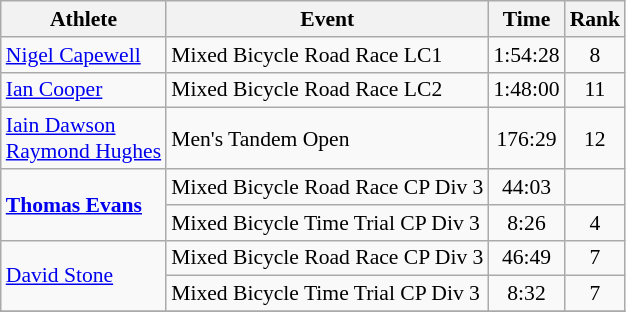<table class=wikitable style="font-size:90%">
<tr>
<th>Athlete</th>
<th>Event</th>
<th>Time</th>
<th>Rank</th>
</tr>
<tr>
<td><a href='#'>Nigel Capewell</a></td>
<td>Mixed Bicycle Road Race LC1</td>
<td align="center">1:54:28</td>
<td align="center">8</td>
</tr>
<tr>
<td><a href='#'>Ian Cooper</a></td>
<td>Mixed Bicycle Road Race LC2</td>
<td align="center">1:48:00</td>
<td align="center">11</td>
</tr>
<tr>
<td><a href='#'>Iain Dawson</a><br><a href='#'>Raymond Hughes</a></td>
<td>Men's Tandem Open</td>
<td align="center">176:29</td>
<td align="center">12</td>
</tr>
<tr>
<td rowspan="2"><strong><a href='#'>Thomas Evans</a></strong></td>
<td>Mixed Bicycle Road Race CP Div 3</td>
<td align="center">44:03</td>
<td align="center"></td>
</tr>
<tr>
<td>Mixed Bicycle Time Trial CP Div 3</td>
<td align="center">8:26</td>
<td align="center">4</td>
</tr>
<tr>
<td rowspan="2"><a href='#'>David Stone</a></td>
<td>Mixed Bicycle Road Race CP Div 3</td>
<td align="center">46:49</td>
<td align="center">7</td>
</tr>
<tr>
<td>Mixed Bicycle Time Trial CP Div 3</td>
<td align="center">8:32</td>
<td align="center">7</td>
</tr>
<tr>
</tr>
</table>
